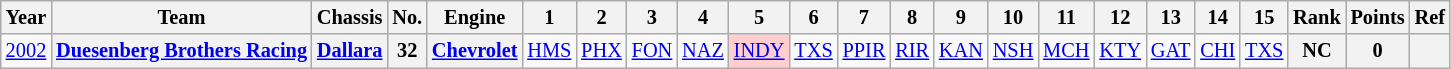<table class="wikitable" style="text-align:center; font-size:85%">
<tr>
<th>Year</th>
<th>Team</th>
<th>Chassis</th>
<th>No.</th>
<th>Engine</th>
<th>1</th>
<th>2</th>
<th>3</th>
<th>4</th>
<th>5</th>
<th>6</th>
<th>7</th>
<th>8</th>
<th>9</th>
<th>10</th>
<th>11</th>
<th>12</th>
<th>13</th>
<th>14</th>
<th>15</th>
<th>Rank</th>
<th>Points</th>
<th>Ref</th>
</tr>
<tr>
<td><a href='#'>2002</a></td>
<th nowrap><a href='#'>Duesenberg Brothers Racing</a></th>
<th><a href='#'>Dallara</a></th>
<th>32</th>
<th><a href='#'>Chevrolet</a></th>
<td><a href='#'>HMS</a></td>
<td><a href='#'>PHX</a></td>
<td><a href='#'>FON</a></td>
<td><a href='#'>NAZ</a></td>
<td style="background:#FFCFCF;"><a href='#'>INDY</a><br></td>
<td><a href='#'>TXS</a></td>
<td><a href='#'>PPIR</a></td>
<td><a href='#'>RIR</a></td>
<td><a href='#'>KAN</a></td>
<td><a href='#'>NSH</a></td>
<td><a href='#'>MCH</a></td>
<td><a href='#'>KTY</a></td>
<td><a href='#'>GAT</a></td>
<td><a href='#'>CHI</a></td>
<td><a href='#'>TXS</a></td>
<th>NC</th>
<th>0</th>
<th></th>
</tr>
</table>
